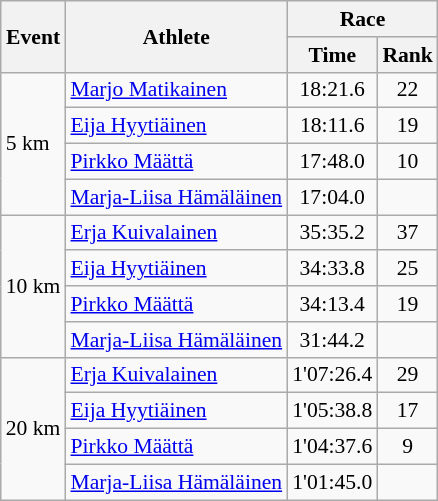<table class="wikitable" border="1" style="font-size:90%">
<tr>
<th rowspan=2>Event</th>
<th rowspan=2>Athlete</th>
<th colspan=2>Race</th>
</tr>
<tr>
<th>Time</th>
<th>Rank</th>
</tr>
<tr>
<td rowspan=4>5 km</td>
<td><a href='#'>Marjo Matikainen</a></td>
<td align=center>18:21.6</td>
<td align=center>22</td>
</tr>
<tr>
<td><a href='#'>Eija Hyytiäinen</a></td>
<td align=center>18:11.6</td>
<td align=center>19</td>
</tr>
<tr>
<td><a href='#'>Pirkko Määttä</a></td>
<td align=center>17:48.0</td>
<td align=center>10</td>
</tr>
<tr>
<td><a href='#'>Marja-Liisa Hämäläinen</a></td>
<td align=center>17:04.0</td>
<td align=center></td>
</tr>
<tr>
<td rowspan=4>10 km</td>
<td><a href='#'>Erja Kuivalainen</a></td>
<td align=center>35:35.2</td>
<td align=center>37</td>
</tr>
<tr>
<td><a href='#'>Eija Hyytiäinen</a></td>
<td align=center>34:33.8</td>
<td align=center>25</td>
</tr>
<tr>
<td><a href='#'>Pirkko Määttä</a></td>
<td align=center>34:13.4</td>
<td align=center>19</td>
</tr>
<tr>
<td><a href='#'>Marja-Liisa Hämäläinen</a></td>
<td align=center>31:44.2</td>
<td align=center></td>
</tr>
<tr>
<td rowspan=4>20 km</td>
<td><a href='#'>Erja Kuivalainen</a></td>
<td align=center>1'07:26.4</td>
<td align=center>29</td>
</tr>
<tr>
<td><a href='#'>Eija Hyytiäinen</a></td>
<td align=center>1'05:38.8</td>
<td align=center>17</td>
</tr>
<tr>
<td><a href='#'>Pirkko Määttä</a></td>
<td align=center>1'04:37.6</td>
<td align=center>9</td>
</tr>
<tr>
<td><a href='#'>Marja-Liisa Hämäläinen</a></td>
<td align=center>1'01:45.0</td>
<td align=center></td>
</tr>
</table>
